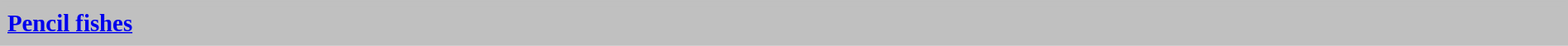<table cellspacing="4" width="100%" style="border:1px solid #C0C0C0; background:silver">
<tr>
<td height="25px" style="font-size:120%; text-align:left; background:silver"><strong><a href='#'>Pencil fishes</a></strong></td>
</tr>
</table>
